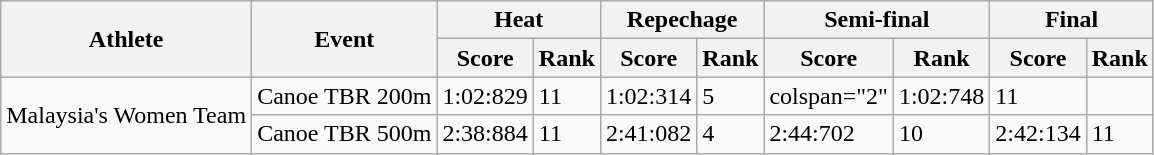<table class="wikitable">
<tr>
<th rowspan="2">Athlete</th>
<th rowspan="2">Event</th>
<th colspan="2">Heat</th>
<th colspan="2">Repechage</th>
<th colspan="2">Semi-final</th>
<th colspan="2">Final</th>
</tr>
<tr>
<th>Score</th>
<th>Rank</th>
<th>Score</th>
<th>Rank</th>
<th>Score</th>
<th>Rank</th>
<th>Score</th>
<th>Rank</th>
</tr>
<tr>
<td rowspan="2">Malaysia's Women Team</td>
<td>Canoe TBR 200m</td>
<td>1:02:829</td>
<td>11</td>
<td>1:02:314</td>
<td>5 <strong></strong></td>
<td>colspan="2" </td>
<td>1:02:748</td>
<td>11</td>
</tr>
<tr>
<td>Canoe TBR 500m</td>
<td>2:38:884</td>
<td>11</td>
<td>2:41:082</td>
<td>4 <strong></strong></td>
<td>2:44:702</td>
<td>10</td>
<td>2:42:134</td>
<td>11</td>
</tr>
</table>
